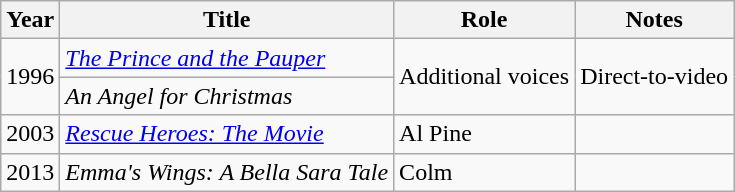<table class="wikitable sortable">
<tr>
<th>Year</th>
<th>Title</th>
<th>Role</th>
<th class="unsortable">Notes</th>
</tr>
<tr>
<td rowspan="2">1996</td>
<td data-sort-value="Prince and the Pauper, The"><em><a href='#'>The Prince and the Pauper</a></em></td>
<td rowspan="2">Additional voices</td>
<td rowspan="2">Direct-to-video</td>
</tr>
<tr>
<td><em>An Angel for Christmas</em></td>
</tr>
<tr>
<td>2003</td>
<td><em><a href='#'>Rescue Heroes: The Movie</a></em></td>
<td>Al Pine</td>
<td></td>
</tr>
<tr>
<td>2013</td>
<td><em>Emma's Wings: A Bella Sara Tale</em></td>
<td>Colm</td>
<td></td>
</tr>
</table>
